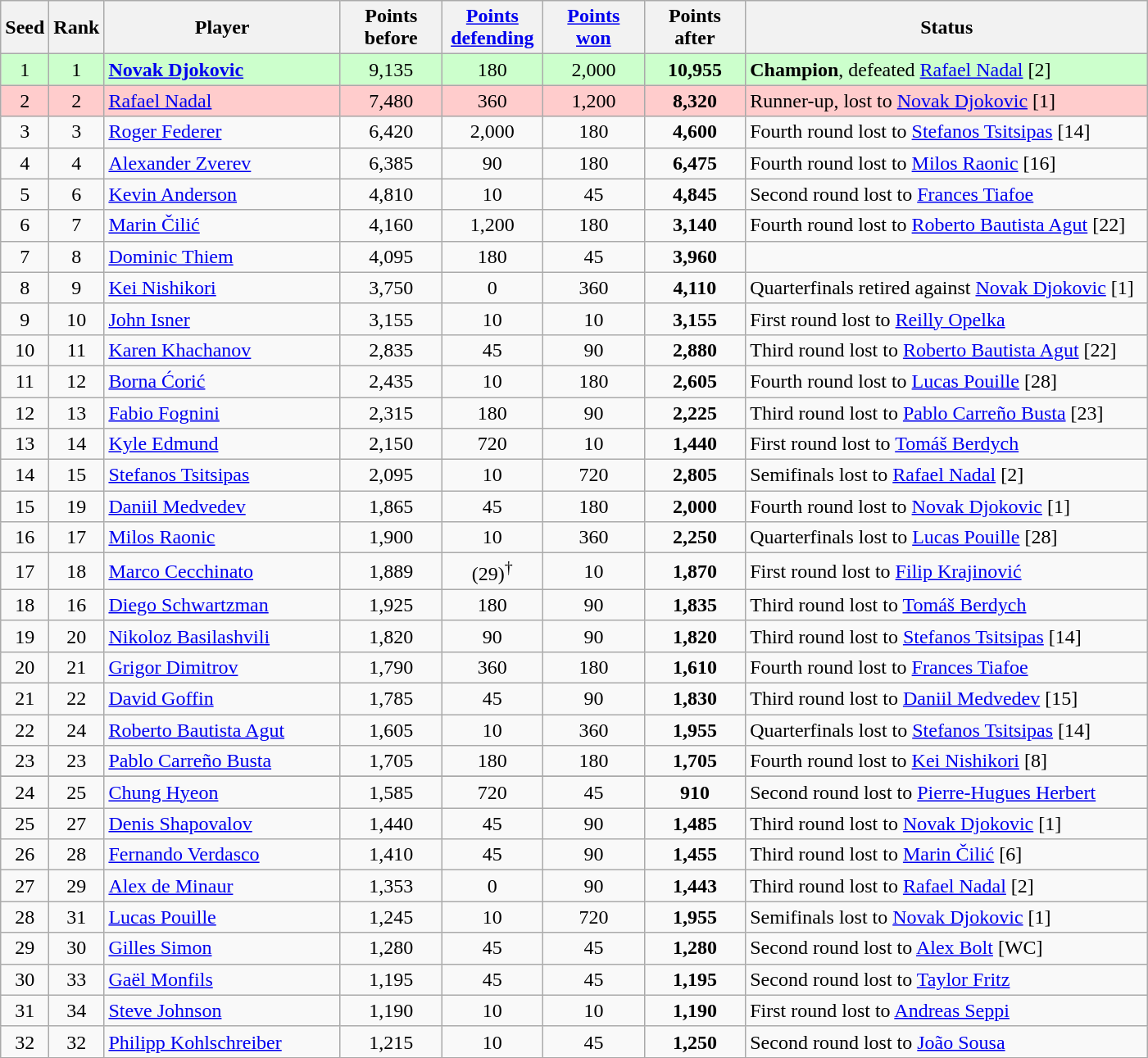<table class="wikitable sortable">
<tr style="background:;">
<th style="width:30px;">Seed</th>
<th style="width:30px;">Rank</th>
<th style="width:185px;">Player</th>
<th style="width:75px;">Points before</th>
<th style="width:75px;"><strong><a href='#'>Points defending</a></strong></th>
<th style="width:75px;"><a href='#'>Points won</a></th>
<th style="width:75px;">Points after</th>
<th style="width:320px;">Status</th>
</tr>
<tr style="background:#cfc;">
<td style="text-align:center;">1</td>
<td style="text-align:center;">1</td>
<td> <strong><a href='#'>Novak Djokovic</a></strong></td>
<td style="text-align:center;">9,135</td>
<td style="text-align:center;">180</td>
<td style="text-align:center;">2,000</td>
<td style="text-align:center;"><strong>10,955</strong></td>
<td><strong>Champion</strong>, defeated  <a href='#'>Rafael Nadal</a> [2]</td>
</tr>
<tr style="background:#fcc;">
<td style="text-align:center;">2</td>
<td style="text-align:center;">2</td>
<td> <a href='#'>Rafael Nadal</a></td>
<td style="text-align:center;">7,480</td>
<td style="text-align:center;">360</td>
<td style="text-align:center;">1,200</td>
<td style="text-align:center;"><strong>8,320</strong></td>
<td>Runner-up, lost to  <a href='#'>Novak Djokovic</a> [1]</td>
</tr>
<tr>
<td style="text-align:center;">3</td>
<td style="text-align:center;">3</td>
<td> <a href='#'>Roger Federer</a></td>
<td style="text-align:center;">6,420</td>
<td style="text-align:center;">2,000</td>
<td style="text-align:center;">180</td>
<td style="text-align:center;"><strong>4,600</strong></td>
<td>Fourth round lost to  <a href='#'>Stefanos Tsitsipas</a> [14]</td>
</tr>
<tr>
<td style="text-align:center;">4</td>
<td style="text-align:center;">4</td>
<td> <a href='#'>Alexander Zverev</a></td>
<td style="text-align:center;">6,385</td>
<td style="text-align:center;">90</td>
<td style="text-align:center;">180</td>
<td style="text-align:center;"><strong>6,475</strong></td>
<td>Fourth round lost to  <a href='#'>Milos Raonic</a> [16]</td>
</tr>
<tr>
<td style="text-align:center;">5</td>
<td style="text-align:center;">6</td>
<td> <a href='#'>Kevin Anderson</a></td>
<td style="text-align:center;">4,810</td>
<td style="text-align:center;">10</td>
<td style="text-align:center;">45</td>
<td style="text-align:center;"><strong>4,845</strong></td>
<td>Second round lost to  <a href='#'>Frances Tiafoe</a></td>
</tr>
<tr>
<td style="text-align:center;">6</td>
<td style="text-align:center;">7</td>
<td>  <a href='#'>Marin Čilić</a></td>
<td style="text-align:center;">4,160</td>
<td style="text-align:center;">1,200</td>
<td style="text-align:center;">180</td>
<td style="text-align:center;"><strong>3,140</strong></td>
<td>Fourth round lost to  <a href='#'>Roberto Bautista Agut</a> [22]</td>
</tr>
<tr>
<td style="text-align:center;">7</td>
<td style="text-align:center;">8</td>
<td> <a href='#'>Dominic Thiem</a></td>
<td style="text-align:center;">4,095</td>
<td style="text-align:center;">180</td>
<td style="text-align:center;">45</td>
<td style="text-align:center;"><strong>3,960</strong></td>
<td></td>
</tr>
<tr>
<td style="text-align:center;">8</td>
<td style="text-align:center;">9</td>
<td> <a href='#'>Kei Nishikori</a></td>
<td style="text-align:center;">3,750</td>
<td style="text-align:center;">0</td>
<td style="text-align:center;">360</td>
<td style="text-align:center;"><strong>4,110</strong></td>
<td>Quarterfinals retired against  <a href='#'>Novak Djokovic</a> [1]</td>
</tr>
<tr>
<td style="text-align:center;">9</td>
<td style="text-align:center;">10</td>
<td> <a href='#'>John Isner</a></td>
<td style="text-align:center;">3,155</td>
<td style="text-align:center;">10</td>
<td style="text-align:center;">10</td>
<td style="text-align:center;"><strong>3,155</strong></td>
<td>First round lost to  <a href='#'>Reilly Opelka</a></td>
</tr>
<tr>
<td style="text-align:center;">10</td>
<td style="text-align:center;">11</td>
<td> <a href='#'>Karen Khachanov</a></td>
<td style="text-align:center;">2,835</td>
<td style="text-align:center;">45</td>
<td style="text-align:center;">90</td>
<td style="text-align:center;"><strong>2,880</strong></td>
<td>Third round lost to  <a href='#'>Roberto Bautista Agut</a> [22]</td>
</tr>
<tr>
<td style="text-align:center;">11</td>
<td style="text-align:center;">12</td>
<td> <a href='#'>Borna Ćorić</a></td>
<td style="text-align:center;">2,435</td>
<td style="text-align:center;">10</td>
<td style="text-align:center;">180</td>
<td style="text-align:center;"><strong>2,605</strong></td>
<td>Fourth round lost to  <a href='#'>Lucas Pouille</a> [28]</td>
</tr>
<tr>
<td style="text-align:center;">12</td>
<td style="text-align:center;">13</td>
<td> <a href='#'>Fabio Fognini</a></td>
<td style="text-align:center;">2,315</td>
<td style="text-align:center;">180</td>
<td style="text-align:center;">90</td>
<td style="text-align:center;"><strong>2,225</strong></td>
<td>Third round lost to  <a href='#'>Pablo Carreño Busta</a> [23]</td>
</tr>
<tr>
<td style="text-align:center;">13</td>
<td style="text-align:center;">14</td>
<td> <a href='#'>Kyle Edmund</a></td>
<td style="text-align:center;">2,150</td>
<td style="text-align:center;">720</td>
<td style="text-align:center;">10</td>
<td style="text-align:center;"><strong>1,440</strong></td>
<td>First round lost to  <a href='#'>Tomáš Berdych</a></td>
</tr>
<tr>
<td style="text-align:center;">14</td>
<td style="text-align:center;">15</td>
<td> <a href='#'>Stefanos Tsitsipas</a></td>
<td style="text-align:center;">2,095</td>
<td style="text-align:center;">10</td>
<td style="text-align:center;">720</td>
<td style="text-align:center;"><strong>2,805</strong></td>
<td>Semifinals lost to   <a href='#'>Rafael Nadal</a> [2]</td>
</tr>
<tr>
<td style="text-align:center;">15</td>
<td style="text-align:center;">19</td>
<td> <a href='#'>Daniil Medvedev</a></td>
<td style="text-align:center;">1,865</td>
<td style="text-align:center;">45</td>
<td style="text-align:center;">180</td>
<td style="text-align:center;"><strong>2,000</strong></td>
<td>Fourth round lost to  <a href='#'>Novak Djokovic</a> [1]</td>
</tr>
<tr>
<td style="text-align:center;">16</td>
<td style="text-align:center;">17</td>
<td> <a href='#'>Milos Raonic</a></td>
<td style="text-align:center;">1,900</td>
<td style="text-align:center;">10</td>
<td style="text-align:center;">360</td>
<td style="text-align:center;"><strong>2,250</strong></td>
<td>Quarterfinals lost to  <a href='#'>Lucas Pouille</a> [28]</td>
</tr>
<tr>
<td style="text-align:center;">17</td>
<td style="text-align:center;">18</td>
<td> <a href='#'>Marco Cecchinato</a></td>
<td style="text-align:center;">1,889</td>
<td style="text-align:center;">(29)<sup>†</sup></td>
<td style="text-align:center;">10</td>
<td style="text-align:center;"><strong>1,870</strong></td>
<td>First round lost to  <a href='#'>Filip Krajinović</a></td>
</tr>
<tr>
<td style="text-align:center;">18</td>
<td style="text-align:center;">16</td>
<td> <a href='#'>Diego Schwartzman</a></td>
<td style="text-align:center;">1,925</td>
<td style="text-align:center;">180</td>
<td style="text-align:center;">90</td>
<td style="text-align:center;"><strong>1,835</strong></td>
<td>Third round lost to  <a href='#'>Tomáš Berdych</a></td>
</tr>
<tr>
<td style="text-align:center;">19</td>
<td style="text-align:center;">20</td>
<td> <a href='#'>Nikoloz Basilashvili</a></td>
<td style="text-align:center;">1,820</td>
<td style="text-align:center;">90</td>
<td style="text-align:center;">90</td>
<td style="text-align:center;"><strong>1,820</strong></td>
<td>Third round lost to  <a href='#'>Stefanos Tsitsipas</a> [14]</td>
</tr>
<tr>
<td style="text-align:center;">20</td>
<td style="text-align:center;">21</td>
<td> <a href='#'>Grigor Dimitrov</a></td>
<td style="text-align:center;">1,790</td>
<td style="text-align:center;">360</td>
<td style="text-align:center;">180</td>
<td style="text-align:center;"><strong>1,610</strong></td>
<td>Fourth round lost to  <a href='#'>Frances Tiafoe</a></td>
</tr>
<tr>
<td style="text-align:center;">21</td>
<td style="text-align:center;">22</td>
<td> <a href='#'>David Goffin</a></td>
<td style="text-align:center;">1,785</td>
<td style="text-align:center;">45</td>
<td style="text-align:center;">90</td>
<td style="text-align:center;"><strong>1,830</strong></td>
<td>Third round lost to  <a href='#'>Daniil Medvedev</a> [15]</td>
</tr>
<tr>
<td style="text-align:center;">22</td>
<td style="text-align:center;">24</td>
<td> <a href='#'>Roberto Bautista Agut</a></td>
<td style="text-align:center;">1,605</td>
<td style="text-align:center;">10</td>
<td style="text-align:center;">360</td>
<td style="text-align:center;"><strong>1,955</strong></td>
<td>Quarterfinals lost to  <a href='#'>Stefanos Tsitsipas</a> [14]</td>
</tr>
<tr>
<td style="text-align:center;">23</td>
<td style="text-align:center;">23</td>
<td> <a href='#'>Pablo Carreño Busta</a></td>
<td style="text-align:center;">1,705</td>
<td style="text-align:center;">180</td>
<td style="text-align:center;">180</td>
<td style="text-align:center;"><strong>1,705</strong></td>
<td>Fourth round lost to   <a href='#'>Kei Nishikori</a> [8]</td>
</tr>
<tr>
</tr>
<tr>
<td style="text-align:center;">24</td>
<td style="text-align:center;">25</td>
<td> <a href='#'>Chung Hyeon</a></td>
<td style="text-align:center;">1,585</td>
<td style="text-align:center;">720</td>
<td style="text-align:center;">45</td>
<td style="text-align:center;"><strong>910</strong></td>
<td>Second round lost to  <a href='#'>Pierre-Hugues Herbert</a></td>
</tr>
<tr>
<td style="text-align:center;">25</td>
<td style="text-align:center;">27</td>
<td> <a href='#'>Denis Shapovalov</a></td>
<td style="text-align:center;">1,440</td>
<td style="text-align:center;">45</td>
<td style="text-align:center;">90</td>
<td style="text-align:center;"><strong>1,485</strong></td>
<td>Third round lost to  <a href='#'>Novak Djokovic</a> [1]</td>
</tr>
<tr>
<td style="text-align:center;">26</td>
<td style="text-align:center;">28</td>
<td> <a href='#'>Fernando Verdasco</a></td>
<td style="text-align:center;">1,410</td>
<td style="text-align:center;">45</td>
<td style="text-align:center;">90</td>
<td style="text-align:center;"><strong>1,455</strong></td>
<td>Third round lost to  <a href='#'>Marin Čilić</a> [6]</td>
</tr>
<tr>
<td style="text-align:center;">27</td>
<td style="text-align:center;">29</td>
<td> <a href='#'>Alex de Minaur</a></td>
<td style="text-align:center;">1,353</td>
<td style="text-align:center;">0</td>
<td style="text-align:center;">90</td>
<td style="text-align:center;"><strong>1,443</strong></td>
<td>Third round lost to  <a href='#'>Rafael Nadal</a> [2]</td>
</tr>
<tr>
<td style="text-align:center;">28</td>
<td style="text-align:center;">31</td>
<td> <a href='#'>Lucas Pouille</a></td>
<td style="text-align:center;">1,245</td>
<td style="text-align:center;">10</td>
<td style="text-align:center;">720</td>
<td style="text-align:center;"><strong>1,955</strong></td>
<td>Semifinals lost to  <a href='#'>Novak Djokovic</a> [1]</td>
</tr>
<tr>
<td style="text-align:center;">29</td>
<td style="text-align:center;">30</td>
<td> <a href='#'>Gilles Simon</a></td>
<td style="text-align:center;">1,280</td>
<td style="text-align:center;">45</td>
<td style="text-align:center;">45</td>
<td style="text-align:center;"><strong>1,280</strong></td>
<td>Second round lost to  <a href='#'>Alex Bolt</a> [WC]</td>
</tr>
<tr>
<td style="text-align:center;">30</td>
<td style="text-align:center;">33</td>
<td> <a href='#'>Gaël Monfils</a></td>
<td style="text-align:center;">1,195</td>
<td style="text-align:center;">45</td>
<td style="text-align:center;">45</td>
<td style="text-align:center;"><strong>1,195</strong></td>
<td>Second round lost to  <a href='#'>Taylor Fritz</a></td>
</tr>
<tr>
<td style="text-align:center;">31</td>
<td style="text-align:center;">34</td>
<td> <a href='#'>Steve Johnson</a></td>
<td style="text-align:center;">1,190</td>
<td style="text-align:center;">10</td>
<td style="text-align:center;">10</td>
<td style="text-align:center;"><strong>1,190</strong></td>
<td>First round lost to  <a href='#'>Andreas Seppi</a></td>
</tr>
<tr>
<td style="text-align:center;">32</td>
<td style="text-align:center;">32</td>
<td> <a href='#'>Philipp Kohlschreiber</a></td>
<td style="text-align:center;">1,215</td>
<td style="text-align:center;">10</td>
<td style="text-align:center;">45</td>
<td style="text-align:center;"><strong>1,250</strong></td>
<td>Second round lost to  <a href='#'>João Sousa</a></td>
</tr>
<tr>
</tr>
</table>
